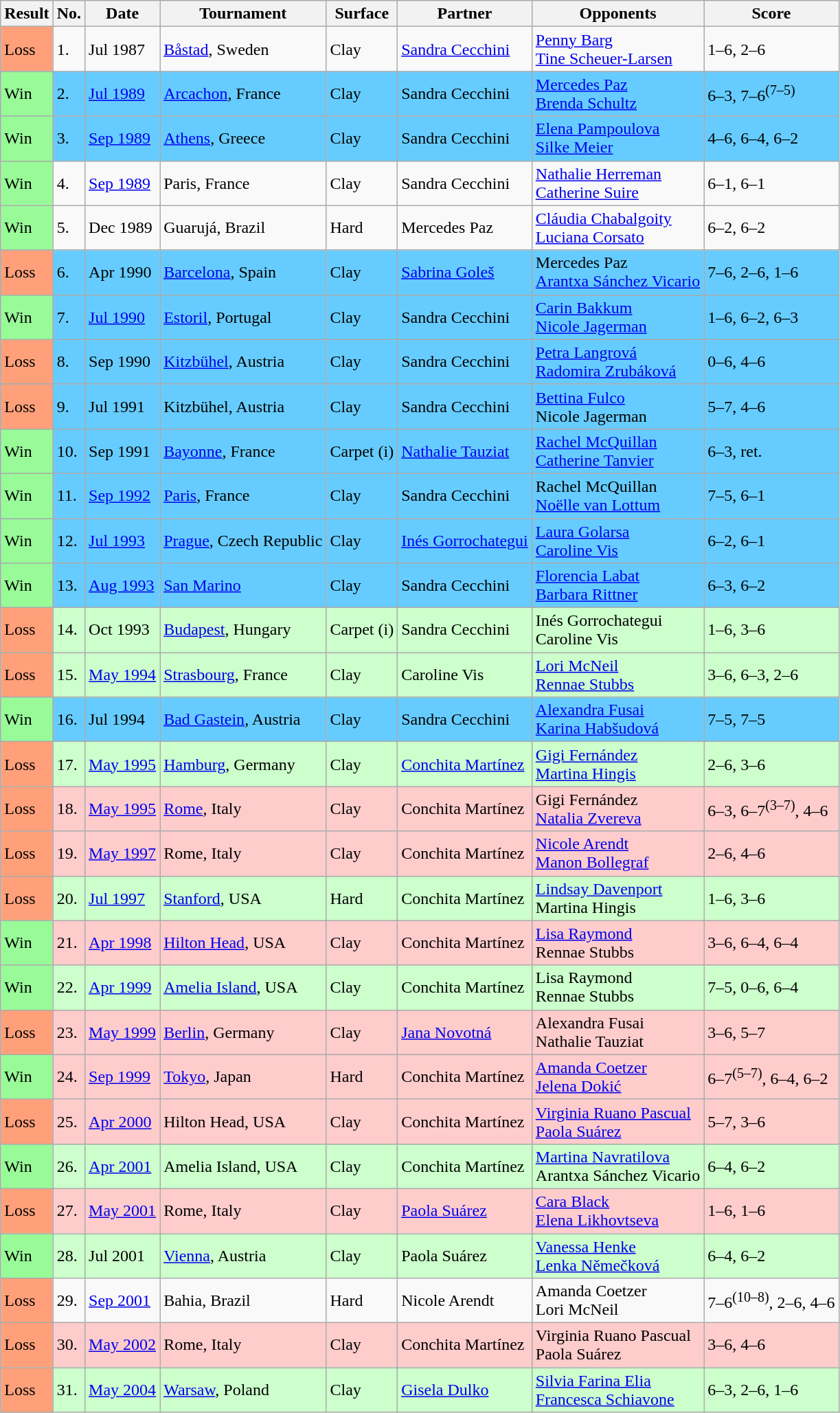<table class="sortable wikitable">
<tr>
<th>Result</th>
<th>No.</th>
<th>Date</th>
<th>Tournament</th>
<th>Surface</th>
<th>Partner</th>
<th>Opponents</th>
<th>Score</th>
</tr>
<tr bgcolor=>
<td style="background:#ffa07a;">Loss</td>
<td>1.</td>
<td>Jul 1987</td>
<td><a href='#'>Båstad</a>, Sweden</td>
<td>Clay</td>
<td> <a href='#'>Sandra Cecchini</a></td>
<td> <a href='#'>Penny Barg</a> <br>  <a href='#'>Tine Scheuer-Larsen</a></td>
<td>1–6, 2–6</td>
</tr>
<tr style="background:#66ccff;">
<td style="background:#98fb98;">Win</td>
<td>2.</td>
<td><a href='#'>Jul 1989</a></td>
<td><a href='#'>Arcachon</a>, France</td>
<td>Clay</td>
<td> Sandra Cecchini</td>
<td> <a href='#'>Mercedes Paz</a> <br>  <a href='#'>Brenda Schultz</a></td>
<td>6–3, 7–6<sup>(7–5)</sup></td>
</tr>
<tr style="background:#66ccff;">
<td style="background:#98fb98;">Win</td>
<td>3.</td>
<td><a href='#'>Sep 1989</a></td>
<td><a href='#'>Athens</a>, Greece</td>
<td>Clay</td>
<td> Sandra Cecchini</td>
<td> <a href='#'>Elena Pampoulova</a> <br>  <a href='#'>Silke Meier</a></td>
<td>4–6, 6–4, 6–2</td>
</tr>
<tr bgcolor=>
<td style="background:#98fb98;">Win</td>
<td>4.</td>
<td><a href='#'>Sep 1989</a></td>
<td>Paris, France</td>
<td>Clay</td>
<td> Sandra Cecchini</td>
<td> <a href='#'>Nathalie Herreman</a> <br>  <a href='#'>Catherine Suire</a></td>
<td>6–1, 6–1</td>
</tr>
<tr bgcolor=>
<td style="background:#98fb98;">Win</td>
<td>5.</td>
<td>Dec 1989</td>
<td>Guarujá, Brazil</td>
<td>Hard</td>
<td> Mercedes Paz</td>
<td> <a href='#'>Cláudia Chabalgoity</a> <br>  <a href='#'>Luciana Corsato</a></td>
<td>6–2, 6–2</td>
</tr>
<tr style="background:#66ccff;">
<td style="background:#ffa07a;">Loss</td>
<td>6.</td>
<td>Apr 1990</td>
<td><a href='#'>Barcelona</a>, Spain</td>
<td>Clay</td>
<td> <a href='#'>Sabrina Goleš</a></td>
<td> Mercedes Paz <br>  <a href='#'>Arantxa Sánchez Vicario</a></td>
<td>7–6, 2–6, 1–6</td>
</tr>
<tr style="background:#66ccff;">
<td style="background:#98fb98;">Win</td>
<td>7.</td>
<td><a href='#'>Jul 1990</a></td>
<td><a href='#'>Estoril</a>, Portugal</td>
<td>Clay</td>
<td> Sandra Cecchini</td>
<td> <a href='#'>Carin Bakkum</a> <br>  <a href='#'>Nicole Jagerman</a></td>
<td>1–6, 6–2, 6–3</td>
</tr>
<tr style="background:#66ccff;">
<td style="background:#ffa07a;">Loss</td>
<td>8.</td>
<td>Sep 1990</td>
<td><a href='#'>Kitzbühel</a>, Austria</td>
<td>Clay</td>
<td> Sandra Cecchini</td>
<td> <a href='#'>Petra Langrová</a> <br>  <a href='#'>Radomira Zrubáková</a></td>
<td>0–6, 4–6</td>
</tr>
<tr style="background:#66ccff;">
<td style="background:#ffa07a;">Loss</td>
<td>9.</td>
<td>Jul 1991</td>
<td>Kitzbühel, Austria</td>
<td>Clay</td>
<td> Sandra Cecchini</td>
<td> <a href='#'>Bettina Fulco</a> <br>  Nicole Jagerman</td>
<td>5–7, 4–6</td>
</tr>
<tr style="background:#66ccff;">
<td style="background:#98fb98;">Win</td>
<td>10.</td>
<td>Sep 1991</td>
<td><a href='#'>Bayonne</a>, France</td>
<td>Carpet (i)</td>
<td> <a href='#'>Nathalie Tauziat</a></td>
<td> <a href='#'>Rachel McQuillan</a> <br>  <a href='#'>Catherine Tanvier</a></td>
<td>6–3, ret.</td>
</tr>
<tr style="background:#66ccff;">
<td style="background:#98fb98;">Win</td>
<td>11.</td>
<td><a href='#'>Sep 1992</a></td>
<td><a href='#'>Paris</a>, France</td>
<td>Clay</td>
<td> Sandra Cecchini</td>
<td> Rachel McQuillan <br>  <a href='#'>Noëlle van Lottum</a></td>
<td>7–5, 6–1</td>
</tr>
<tr style="background:#66ccff;">
<td style="background:#98fb98;">Win</td>
<td>12.</td>
<td><a href='#'>Jul 1993</a></td>
<td><a href='#'>Prague</a>, Czech Republic</td>
<td>Clay</td>
<td> <a href='#'>Inés Gorrochategui</a></td>
<td> <a href='#'>Laura Golarsa</a> <br>  <a href='#'>Caroline Vis</a></td>
<td>6–2, 6–1</td>
</tr>
<tr style="background:#66ccff;">
<td style="background:#98fb98;">Win</td>
<td>13.</td>
<td><a href='#'>Aug 1993</a></td>
<td><a href='#'>San Marino</a></td>
<td>Clay</td>
<td> Sandra Cecchini</td>
<td> <a href='#'>Florencia Labat</a> <br>  <a href='#'>Barbara Rittner</a></td>
<td>6–3, 6–2</td>
</tr>
<tr style="background:#ccffcc;">
<td style="background:#ffa07a;">Loss</td>
<td>14.</td>
<td>Oct 1993</td>
<td><a href='#'>Budapest</a>, Hungary</td>
<td>Carpet (i)</td>
<td> Sandra Cecchini</td>
<td> Inés Gorrochategui <br>  Caroline Vis</td>
<td>1–6, 3–6</td>
</tr>
<tr style="background:#ccffcc;">
<td style="background:#ffa07a;">Loss</td>
<td>15.</td>
<td><a href='#'>May 1994</a></td>
<td><a href='#'>Strasbourg</a>, France</td>
<td>Clay</td>
<td> Caroline Vis</td>
<td> <a href='#'>Lori McNeil</a> <br>  <a href='#'>Rennae Stubbs</a></td>
<td>3–6, 6–3, 2–6</td>
</tr>
<tr style="background:#66ccff;">
<td style="background:#98fb98;">Win</td>
<td>16.</td>
<td>Jul 1994</td>
<td><a href='#'>Bad Gastein</a>, Austria</td>
<td>Clay</td>
<td> Sandra Cecchini</td>
<td> <a href='#'>Alexandra Fusai</a> <br>  <a href='#'>Karina Habšudová</a></td>
<td>7–5, 7–5</td>
</tr>
<tr style="background:#ccffcc;">
<td style="background:#ffa07a;">Loss</td>
<td>17.</td>
<td><a href='#'>May 1995</a></td>
<td><a href='#'>Hamburg</a>, Germany</td>
<td>Clay</td>
<td> <a href='#'>Conchita Martínez</a></td>
<td> <a href='#'>Gigi Fernández</a> <br>  <a href='#'>Martina Hingis</a></td>
<td>2–6, 3–6</td>
</tr>
<tr style="background:#ffcccc;">
<td style="background:#ffa07a;">Loss</td>
<td>18.</td>
<td><a href='#'>May 1995</a></td>
<td><a href='#'>Rome</a>, Italy</td>
<td>Clay</td>
<td> Conchita Martínez</td>
<td> Gigi Fernández <br>  <a href='#'>Natalia Zvereva</a></td>
<td>6–3, 6–7<sup>(3–7)</sup>, 4–6</td>
</tr>
<tr style="background:#ffcccc;">
<td style="background:#ffa07a;">Loss</td>
<td>19.</td>
<td><a href='#'>May 1997</a></td>
<td>Rome, Italy</td>
<td>Clay</td>
<td> Conchita Martínez</td>
<td> <a href='#'>Nicole Arendt</a> <br>  <a href='#'>Manon Bollegraf</a></td>
<td>2–6, 4–6</td>
</tr>
<tr style="background:#ccffcc;">
<td style="background:#ffa07a;">Loss</td>
<td>20.</td>
<td><a href='#'>Jul 1997</a></td>
<td><a href='#'>Stanford</a>, USA</td>
<td>Hard</td>
<td> Conchita Martínez</td>
<td> <a href='#'>Lindsay Davenport</a> <br>  Martina Hingis</td>
<td>1–6, 3–6</td>
</tr>
<tr style="background:#ffcccc;">
<td style="background:#98fb98;">Win</td>
<td>21.</td>
<td><a href='#'>Apr 1998</a></td>
<td><a href='#'>Hilton Head</a>, USA</td>
<td>Clay</td>
<td> Conchita Martínez</td>
<td> <a href='#'>Lisa Raymond</a> <br>  Rennae Stubbs</td>
<td>3–6, 6–4, 6–4</td>
</tr>
<tr style="background:#ccffcc;">
<td style="background:#98fb98;">Win</td>
<td>22.</td>
<td><a href='#'>Apr 1999</a></td>
<td><a href='#'>Amelia Island</a>, USA</td>
<td>Clay</td>
<td> Conchita Martínez</td>
<td> Lisa Raymond <br>  Rennae Stubbs</td>
<td>7–5, 0–6, 6–4</td>
</tr>
<tr style="background:#ffcccc;">
<td style="background:#ffa07a;">Loss</td>
<td>23.</td>
<td><a href='#'>May 1999</a></td>
<td><a href='#'>Berlin</a>, Germany</td>
<td>Clay</td>
<td> <a href='#'>Jana Novotná</a></td>
<td> Alexandra Fusai <br>  Nathalie Tauziat</td>
<td>3–6, 5–7</td>
</tr>
<tr style="background:#ffcccc;">
<td style="background:#98fb98;">Win</td>
<td>24.</td>
<td><a href='#'>Sep 1999</a></td>
<td><a href='#'>Tokyo</a>, Japan</td>
<td>Hard</td>
<td> Conchita Martínez</td>
<td> <a href='#'>Amanda Coetzer</a> <br>  <a href='#'>Jelena Dokić</a></td>
<td>6–7<sup>(5–7)</sup>, 6–4, 6–2</td>
</tr>
<tr style="background:#ffcccc;">
<td style="background:#ffa07a;">Loss</td>
<td>25.</td>
<td><a href='#'>Apr 2000</a></td>
<td>Hilton Head, USA</td>
<td>Clay</td>
<td> Conchita Martínez</td>
<td> <a href='#'>Virginia Ruano Pascual</a> <br>  <a href='#'>Paola Suárez</a></td>
<td>5–7, 3–6</td>
</tr>
<tr style="background:#ccffcc;">
<td style="background:#98fb98;">Win</td>
<td>26.</td>
<td><a href='#'>Apr 2001</a></td>
<td>Amelia Island, USA</td>
<td>Clay</td>
<td> Conchita Martínez</td>
<td> <a href='#'>Martina Navratilova</a> <br>  Arantxa Sánchez Vicario</td>
<td>6–4, 6–2</td>
</tr>
<tr style="background:#ffcccc;">
<td style="background:#ffa07a;">Loss</td>
<td>27.</td>
<td><a href='#'>May 2001</a></td>
<td>Rome, Italy</td>
<td>Clay</td>
<td> <a href='#'>Paola Suárez</a></td>
<td> <a href='#'>Cara Black</a> <br>  <a href='#'>Elena Likhovtseva</a></td>
<td>1–6, 1–6</td>
</tr>
<tr style="background:#ccffcc;">
<td style="background:#98fb98;">Win</td>
<td>28.</td>
<td>Jul 2001</td>
<td><a href='#'>Vienna</a>, Austria</td>
<td>Clay</td>
<td> Paola Suárez</td>
<td> <a href='#'>Vanessa Henke</a> <br>  <a href='#'>Lenka Němečková</a></td>
<td>6–4, 6–2</td>
</tr>
<tr bgcolor=>
<td style="background:#ffa07a;">Loss</td>
<td>29.</td>
<td><a href='#'>Sep 2001</a></td>
<td>Bahia, Brazil</td>
<td>Hard</td>
<td> Nicole Arendt</td>
<td> Amanda Coetzer <br>  Lori McNeil</td>
<td>7–6<sup>(10–8)</sup>, 2–6, 4–6</td>
</tr>
<tr style="background:#ffcccc;">
<td style="background:#ffa07a;">Loss</td>
<td>30.</td>
<td><a href='#'>May 2002</a></td>
<td>Rome, Italy</td>
<td>Clay</td>
<td> Conchita Martínez</td>
<td> Virginia Ruano Pascual <br>  Paola Suárez</td>
<td>3–6, 4–6</td>
</tr>
<tr style="background:#ccffcc;">
<td style="background:#ffa07a;">Loss</td>
<td>31.</td>
<td><a href='#'>May 2004</a></td>
<td><a href='#'>Warsaw</a>, Poland</td>
<td>Clay</td>
<td> <a href='#'>Gisela Dulko</a></td>
<td> <a href='#'>Silvia Farina Elia</a> <br>  <a href='#'>Francesca Schiavone</a></td>
<td>6–3, 2–6, 1–6</td>
</tr>
</table>
